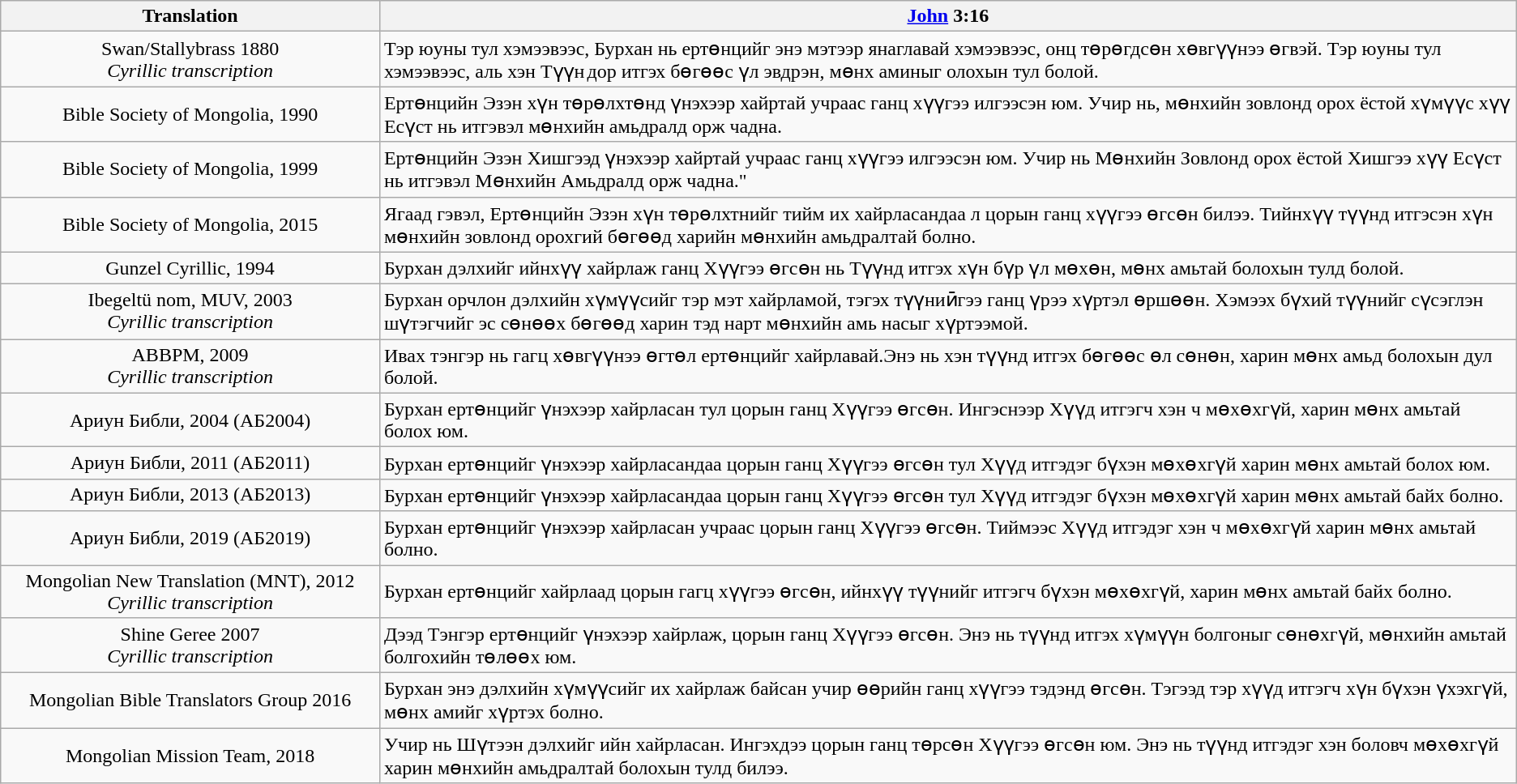<table class="wikitable">
<tr>
<th style="text-align:center; width:25%;">Translation</th>
<th><a href='#'>John</a> 3:16</th>
</tr>
<tr>
<td style="text-align:center;">Swan/Stallybrass 1880<br> <em>Cyrillic transcription</em></td>
<td>Тэр юуны тул хэмээвээс, Бурхан нь ертөнцийг энэ мэтээр янаглавай хэмээвээс, онц төрөгдсөн хөвгүүнээ өгвэй. Тэр юуны тул хэмээвээс, аль хэн Түүн дор итгэх бөгөөс үл эвдрэн, мөнх аминыг олохын тул болой.</td>
</tr>
<tr>
<td style="text-align:center;">Bible Society of Mongolia, 1990</td>
<td>Ертөнцийн Эзэн хүн төрөлхтөнд үнэхээр хайртай учраас ганц хүүгээ илгээсэн юм. Учир нь, мөнхийн зовлонд орох ёстой хүмүүс хүү Есүст нь итгэвэл мөнхийн амьдралд орж чадна.</td>
</tr>
<tr>
<td style="text-align:center;">Bible Society of Mongolia, 1999</td>
<td>Ертөнцийн Эзэн Хишгээд үнэхээр хайртай учраас ганц хүүгээ илгээсэн юм. Учир нь Мөнхийн Зовлонд орох ёстой Хишгээ хүү Есүст нь итгэвэл Мөнхийн Амьдралд орж чадна."</td>
</tr>
<tr>
<td style="text-align:center;">Bible Society of Mongolia, 2015</td>
<td>Ягаад гэвэл, Ертөнцийн Эзэн хүн төрөлхтнийг тийм их хайрласандаа л цорын ганц хүүгээ өгсөн билээ. Тийнхүү түүнд итгэсэн хүн мөнхийн зовлонд орохгий бөгөөд харийн мөнхийн амьдралтай болно.</td>
</tr>
<tr>
<td style="text-align:center;">Gunzel Cyrillic, 1994</td>
<td>Бурхан дэлхийг ийнхүү хайрлаж ганц Хүүгээ өгсөн нь Түүнд итгэх хүн бүр үл мөхөн, мөнх амьтай болохын тулд болой.</td>
</tr>
<tr>
<td style="text-align:center;">Ibegeltü nom, MUV, 2003<br><em>Cyrillic transcription</em></td>
<td>Бурхан орчлон дэлхийн хүмүүсийг тэр мэт хайрламой, тэгэх түүниӣгээ ганц үрээ хүртэл өршөөн. Хэмээх бүхий түүнийг сүсэглэн шүтэгчийг эс сөнөөх бөгөөд харин тэд нарт мөнхийн амь насыг хүртээмой.</td>
</tr>
<tr>
<td style="text-align:center;">ABBPM, 2009<br><em>Cyrillic transcription</em></td>
<td>Ивах тэнгэр нь гагц хөвгүүнээ өгтөл ертөнцийг хайрлавай.Энэ нь хэн түүнд итгэх бөгөөс өл сөнөн, харин мөнх амьд болохын дул болой.</td>
</tr>
<tr>
<td style="text-align:center;">Ариун Библи, 2004 (АБ2004)</td>
<td>Бурхан ертөнцийг үнэхээр хайрласан тул цорын ганц Хүүгээ өгсөн. Ингэснээр Хүүд итгэгч хэн ч мөхөхгүй, харин мөнх амьтай болох юм.</td>
</tr>
<tr>
<td style="text-align:center;">Ариун Библи, 2011 (АБ2011)</td>
<td>Бурхан ертөнцийг үнэхээр хайрласандаа цорын ганц Хүүгээ өгсөн тул Хүүд итгэдэг бүхэн мөхөхгүй харин мөнх амьтай болох юм.</td>
</tr>
<tr>
<td style="text-align:center;">Ариун Библи, 2013 (АБ2013)</td>
<td>Бурхан ертөнцийг үнэхээр хайрласандаа цорын ганц Хүүгээ өгсөн тул Хүүд итгэдэг бүхэн мөхөхгүй харин мөнх амьтай байх болно.</td>
</tr>
<tr>
<td style="text-align:center;">Ариун Библи, 2019 (АБ2019)</td>
<td>Бурхан ертөнцийг үнэхээр хайрласан учраас цорын ганц Хүүгээ өгсөн. Тиймээс Хүүд итгэдэг хэн ч мөхөхгүй харин мөнх амьтай болно.</td>
</tr>
<tr>
<td style="text-align:center;">Mongolian New Translation (MNT), 2012<br> <em>Cyrillic transcription</em></td>
<td>Бурхан ертөнцийг хайрлаад цорын гагц хүүгээ өгсөн, ийнхүү түүнийг итгэгч бүхэн мөхөхгүй, харин мөнх амьтай байх болно.</td>
</tr>
<tr>
<td style="text-align:center;">Shine Geree 2007<br> <em>Cyrillic transcription</em></td>
<td>Дээд Тэнгэр ертөнцийг үнэхээр хайрлаж, цорын ганц Хүүгээ өгсөн. Энэ нь түүнд итгэх хүмүүн болгоныг сөнөхгүй, мөнхийн амьтай болгохийн төлөөх юм.</td>
</tr>
<tr>
<td style="text-align:center;">Mongolian Bible Translators Group 2016</td>
<td>Бурхан энэ дэлхийн хүмүүсийг их хайрлаж байсан учир өөрийн ганц хүүгээ тэдэнд өгсөн. Тэгээд тэр хүүд итгэгч хүн бүхэн үхэхгүй, мөнх амийг хүртэх болно.</td>
</tr>
<tr>
<td style="text-align:center;">Mongolian Mission Team, 2018</td>
<td>Учир нь Шүтээн дэлхийг ийн хайрласан. Ингэхдээ цорын ганц төрсөн Хүүгээ өгсөн юм. Энэ нь түүнд итгэдэг хэн боловч мөхөхгүй харин мөнхийн амьдралтай болохын тулд билээ.</td>
</tr>
</table>
